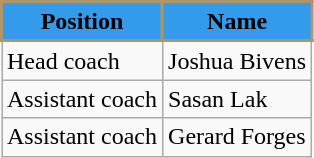<table class="wikitable">
<tr>
<th style="background:#349beb; color:#0; border:2px solid #AB9767;;" scope="col">Position</th>
<th style="background:#349beb; color:#0; border:2px solid #AB9767;;" scope="col">Name</th>
</tr>
<tr>
<td>Head coach</td>
<td> Joshua Bivens</td>
</tr>
<tr>
<td>Assistant coach</td>
<td> Sasan Lak</td>
</tr>
<tr>
<td>Assistant coach</td>
<td> Gerard Forges</td>
</tr>
</table>
